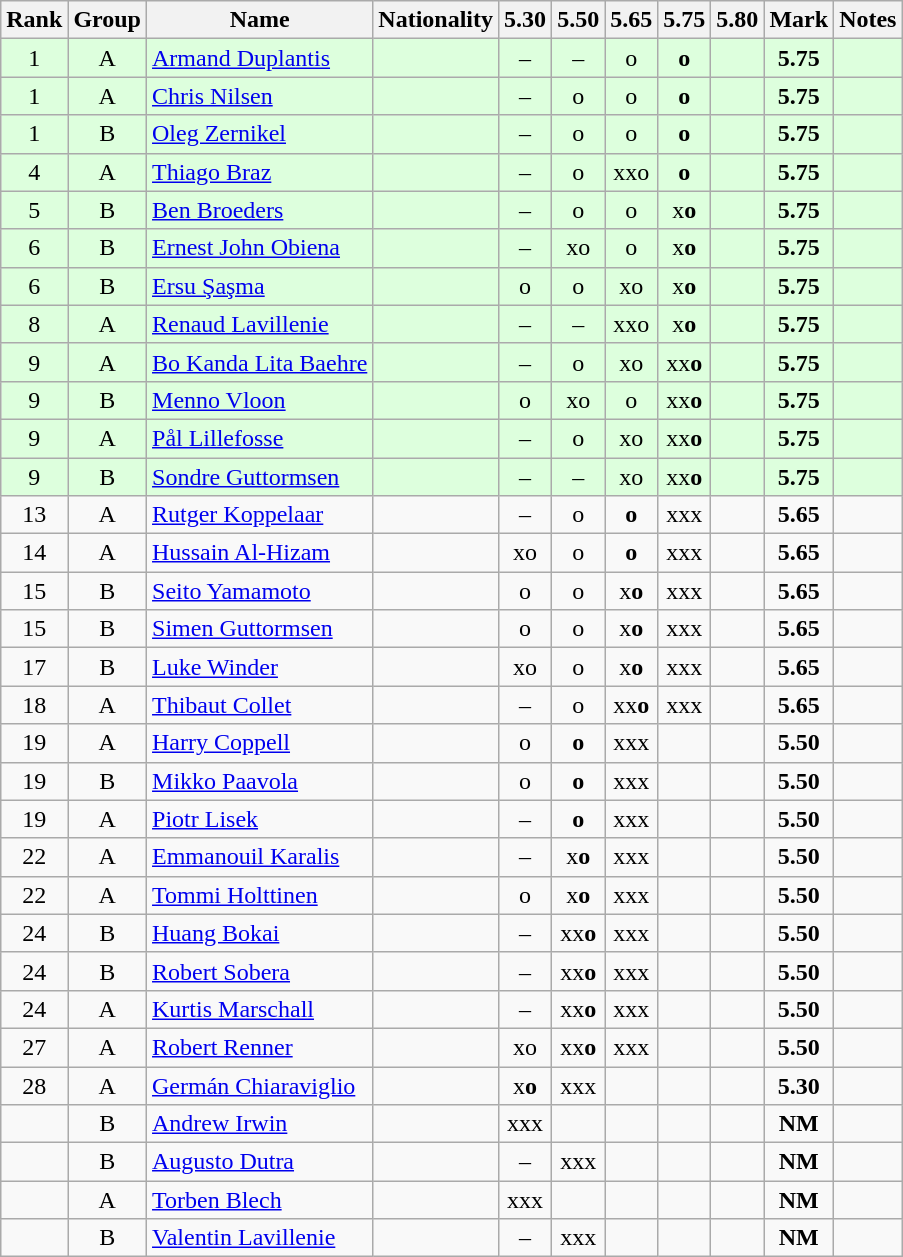<table class="wikitable sortable" style="text-align:center">
<tr>
<th>Rank</th>
<th>Group</th>
<th>Name</th>
<th>Nationality</th>
<th>5.30</th>
<th>5.50</th>
<th>5.65</th>
<th>5.75</th>
<th>5.80</th>
<th>Mark</th>
<th>Notes</th>
</tr>
<tr bgcolor=ddffdd>
<td>1</td>
<td>A</td>
<td align=left><a href='#'>Armand Duplantis</a></td>
<td align=left></td>
<td>–</td>
<td>–</td>
<td>o</td>
<td><strong>o</strong></td>
<td></td>
<td><strong>5.75</strong></td>
<td></td>
</tr>
<tr bgcolor=ddffdd>
<td>1</td>
<td>A</td>
<td align=left><a href='#'>Chris Nilsen</a></td>
<td align=left></td>
<td>–</td>
<td>o</td>
<td>o</td>
<td><strong>o</strong></td>
<td></td>
<td><strong>5.75</strong></td>
<td></td>
</tr>
<tr bgcolor=ddffdd>
<td>1</td>
<td>B</td>
<td align=left><a href='#'>Oleg Zernikel</a></td>
<td align=left></td>
<td>–</td>
<td>o</td>
<td>o</td>
<td><strong>o</strong></td>
<td></td>
<td><strong>5.75</strong></td>
<td></td>
</tr>
<tr bgcolor=ddffdd>
<td>4</td>
<td>A</td>
<td align=left><a href='#'>Thiago Braz</a></td>
<td align=left></td>
<td>–</td>
<td>o</td>
<td>xxo</td>
<td><strong>o</strong></td>
<td></td>
<td><strong>5.75</strong></td>
<td></td>
</tr>
<tr bgcolor=ddffdd>
<td>5</td>
<td>B</td>
<td align=left><a href='#'>Ben Broeders</a></td>
<td align=left></td>
<td>–</td>
<td>o</td>
<td>o</td>
<td>x<strong>o</strong></td>
<td></td>
<td><strong>5.75</strong></td>
<td></td>
</tr>
<tr bgcolor=ddffdd>
<td>6</td>
<td>B</td>
<td align=left><a href='#'>Ernest John Obiena</a></td>
<td align=left></td>
<td>–</td>
<td>xo</td>
<td>o</td>
<td>x<strong>o</strong></td>
<td></td>
<td><strong>5.75</strong></td>
<td></td>
</tr>
<tr bgcolor=ddffdd>
<td>6</td>
<td>B</td>
<td align=left><a href='#'>Ersu Şaşma</a></td>
<td align=left></td>
<td>o</td>
<td>o</td>
<td>xo</td>
<td>x<strong>o</strong></td>
<td></td>
<td><strong>5.75</strong></td>
<td></td>
</tr>
<tr bgcolor=ddffdd>
<td>8</td>
<td>A</td>
<td align=left><a href='#'>Renaud Lavillenie</a></td>
<td align=left></td>
<td>–</td>
<td>–</td>
<td>xxo</td>
<td>x<strong>o</strong></td>
<td></td>
<td><strong>5.75</strong></td>
<td></td>
</tr>
<tr bgcolor=ddffdd>
<td>9</td>
<td>A</td>
<td align=left><a href='#'>Bo Kanda Lita Baehre</a></td>
<td align=left></td>
<td>–</td>
<td>o</td>
<td>xo</td>
<td>xx<strong>o</strong></td>
<td></td>
<td><strong>5.75</strong></td>
<td></td>
</tr>
<tr bgcolor=ddffdd>
<td>9</td>
<td>B</td>
<td align=left><a href='#'>Menno Vloon</a></td>
<td align=left></td>
<td>o</td>
<td>xo</td>
<td>o</td>
<td>xx<strong>o</strong></td>
<td></td>
<td><strong>5.75</strong></td>
<td></td>
</tr>
<tr bgcolor=ddffdd>
<td>9</td>
<td>A</td>
<td align=left><a href='#'>Pål Lillefosse</a></td>
<td align=left></td>
<td>–</td>
<td>o</td>
<td>xo</td>
<td>xx<strong>o</strong></td>
<td></td>
<td><strong>5.75</strong></td>
<td></td>
</tr>
<tr bgcolor=ddffdd>
<td>9</td>
<td>B</td>
<td align=left><a href='#'>Sondre Guttormsen</a></td>
<td align=left></td>
<td>–</td>
<td>–</td>
<td>xo</td>
<td>xx<strong>o</strong></td>
<td></td>
<td><strong>5.75</strong></td>
<td></td>
</tr>
<tr>
<td>13</td>
<td>A</td>
<td align=left><a href='#'>Rutger Koppelaar</a></td>
<td align=left></td>
<td>–</td>
<td>o</td>
<td><strong>o</strong></td>
<td>xxx</td>
<td></td>
<td><strong>5.65</strong></td>
<td></td>
</tr>
<tr>
<td>14</td>
<td>A</td>
<td align=left><a href='#'>Hussain Al-Hizam</a></td>
<td align=left></td>
<td>xo</td>
<td>o</td>
<td><strong>o</strong></td>
<td>xxx</td>
<td></td>
<td><strong>5.65</strong></td>
<td></td>
</tr>
<tr>
<td>15</td>
<td>B</td>
<td align=left><a href='#'>Seito Yamamoto</a></td>
<td align=left></td>
<td>o</td>
<td>o</td>
<td>x<strong>o</strong></td>
<td>xxx</td>
<td></td>
<td><strong>5.65</strong></td>
<td></td>
</tr>
<tr>
<td>15</td>
<td>B</td>
<td align=left><a href='#'>Simen Guttormsen</a></td>
<td align=left></td>
<td>o</td>
<td>o</td>
<td>x<strong>o</strong></td>
<td>xxx</td>
<td></td>
<td><strong>5.65</strong></td>
<td></td>
</tr>
<tr>
<td>17</td>
<td>B</td>
<td align=left><a href='#'>Luke Winder</a></td>
<td align=left></td>
<td>xo</td>
<td>o</td>
<td>x<strong>o</strong></td>
<td>xxx</td>
<td></td>
<td><strong>5.65</strong></td>
<td></td>
</tr>
<tr>
<td>18</td>
<td>A</td>
<td align=left><a href='#'>Thibaut Collet</a></td>
<td align=left></td>
<td>–</td>
<td>o</td>
<td>xx<strong>o</strong></td>
<td>xxx</td>
<td></td>
<td><strong>5.65</strong></td>
<td></td>
</tr>
<tr>
<td>19</td>
<td>A</td>
<td align=left><a href='#'>Harry Coppell</a></td>
<td align=left></td>
<td>o</td>
<td><strong>o</strong></td>
<td>xxx</td>
<td></td>
<td></td>
<td><strong>5.50</strong></td>
<td></td>
</tr>
<tr>
<td>19</td>
<td>B</td>
<td align=left><a href='#'>Mikko Paavola</a></td>
<td align=left></td>
<td>o</td>
<td><strong>o</strong></td>
<td>xxx</td>
<td></td>
<td></td>
<td><strong>5.50</strong></td>
<td></td>
</tr>
<tr>
<td>19</td>
<td>A</td>
<td align=left><a href='#'>Piotr Lisek</a></td>
<td align=left></td>
<td>–</td>
<td><strong>o</strong></td>
<td>xxx</td>
<td></td>
<td></td>
<td><strong>5.50</strong></td>
<td></td>
</tr>
<tr>
<td>22</td>
<td>A</td>
<td align=left><a href='#'>Emmanouil Karalis</a></td>
<td align=left></td>
<td>–</td>
<td>x<strong>o</strong></td>
<td>xxx</td>
<td></td>
<td></td>
<td><strong>5.50</strong></td>
<td></td>
</tr>
<tr>
<td>22</td>
<td>A</td>
<td align=left><a href='#'>Tommi Holttinen</a></td>
<td align=left></td>
<td>o</td>
<td>x<strong>o</strong></td>
<td>xxx</td>
<td></td>
<td></td>
<td><strong>5.50</strong></td>
<td></td>
</tr>
<tr>
<td>24</td>
<td>B</td>
<td align=left><a href='#'>Huang Bokai</a></td>
<td align=left></td>
<td>–</td>
<td>xx<strong>o</strong></td>
<td>xxx</td>
<td></td>
<td></td>
<td><strong>5.50</strong></td>
<td></td>
</tr>
<tr>
<td>24</td>
<td>B</td>
<td align=left><a href='#'>Robert Sobera</a></td>
<td align=left></td>
<td>–</td>
<td>xx<strong>o</strong></td>
<td>xxx</td>
<td></td>
<td></td>
<td><strong>5.50</strong></td>
<td></td>
</tr>
<tr>
<td>24</td>
<td>A</td>
<td align=left><a href='#'>Kurtis Marschall</a></td>
<td align=left></td>
<td>–</td>
<td>xx<strong>o</strong></td>
<td>xxx</td>
<td></td>
<td></td>
<td><strong>5.50</strong></td>
<td></td>
</tr>
<tr>
<td>27</td>
<td>A</td>
<td align=left><a href='#'>Robert Renner</a></td>
<td align=left></td>
<td>xo</td>
<td>xx<strong>o</strong></td>
<td>xxx</td>
<td></td>
<td></td>
<td><strong>5.50</strong></td>
<td></td>
</tr>
<tr>
<td>28</td>
<td>A</td>
<td align=left><a href='#'>Germán Chiaraviglio</a></td>
<td align=left></td>
<td>x<strong>o</strong></td>
<td>xxx</td>
<td></td>
<td></td>
<td></td>
<td><strong>5.30</strong></td>
<td></td>
</tr>
<tr>
<td></td>
<td>B</td>
<td align=left><a href='#'>Andrew Irwin</a></td>
<td align=left></td>
<td>xxx</td>
<td></td>
<td></td>
<td></td>
<td></td>
<td><strong>NM</strong></td>
<td></td>
</tr>
<tr>
<td></td>
<td>B</td>
<td align=left><a href='#'>Augusto Dutra</a></td>
<td align=left></td>
<td>–</td>
<td>xxx</td>
<td></td>
<td></td>
<td></td>
<td><strong>NM</strong></td>
<td></td>
</tr>
<tr>
<td></td>
<td>A</td>
<td align=left><a href='#'>Torben Blech</a></td>
<td align=left></td>
<td>xxx</td>
<td></td>
<td></td>
<td></td>
<td></td>
<td><strong>NM</strong></td>
<td></td>
</tr>
<tr>
<td></td>
<td>B</td>
<td align=left><a href='#'>Valentin Lavillenie</a></td>
<td align=left></td>
<td>–</td>
<td>xxx</td>
<td></td>
<td></td>
<td></td>
<td><strong>NM</strong></td>
<td></td>
</tr>
</table>
